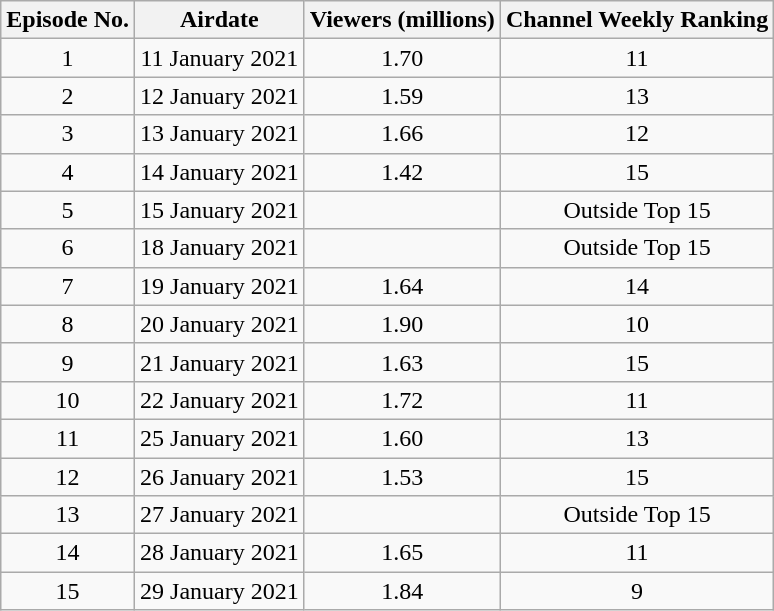<table class="wikitable" style="text-align:center;">
<tr>
<th>Episode No.</th>
<th>Airdate</th>
<th>Viewers (millions)</th>
<th>Channel Weekly Ranking</th>
</tr>
<tr>
<td>1</td>
<td>11 January 2021</td>
<td>1.70</td>
<td>11</td>
</tr>
<tr>
<td>2</td>
<td>12 January 2021</td>
<td>1.59</td>
<td>13</td>
</tr>
<tr>
<td>3</td>
<td>13 January 2021</td>
<td>1.66</td>
<td>12</td>
</tr>
<tr>
<td>4</td>
<td>14 January 2021</td>
<td>1.42</td>
<td>15</td>
</tr>
<tr>
<td>5</td>
<td>15 January 2021</td>
<td></td>
<td>Outside Top 15</td>
</tr>
<tr>
<td>6</td>
<td>18 January 2021</td>
<td></td>
<td>Outside Top 15</td>
</tr>
<tr>
<td>7</td>
<td>19 January 2021</td>
<td>1.64</td>
<td>14</td>
</tr>
<tr>
<td>8</td>
<td>20 January 2021</td>
<td>1.90</td>
<td>10</td>
</tr>
<tr>
<td>9</td>
<td>21 January 2021</td>
<td>1.63</td>
<td>15</td>
</tr>
<tr>
<td>10</td>
<td>22 January 2021</td>
<td>1.72</td>
<td>11</td>
</tr>
<tr>
<td>11</td>
<td>25 January 2021</td>
<td>1.60</td>
<td>13</td>
</tr>
<tr>
<td>12</td>
<td>26 January 2021</td>
<td>1.53</td>
<td>15</td>
</tr>
<tr>
<td>13</td>
<td>27 January 2021</td>
<td></td>
<td>Outside Top 15</td>
</tr>
<tr>
<td>14</td>
<td>28 January 2021</td>
<td>1.65</td>
<td>11</td>
</tr>
<tr>
<td>15</td>
<td>29 January 2021</td>
<td>1.84</td>
<td>9</td>
</tr>
</table>
